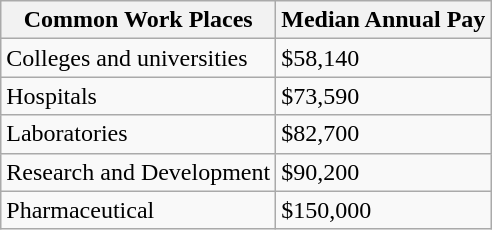<table class="wikitable">
<tr>
<th>Common Work Places</th>
<th>Median Annual Pay</th>
</tr>
<tr>
<td>Colleges and universities</td>
<td>$58,140</td>
</tr>
<tr>
<td>Hospitals</td>
<td>$73,590</td>
</tr>
<tr>
<td>Laboratories</td>
<td>$82,700</td>
</tr>
<tr>
<td>Research and Development</td>
<td>$90,200</td>
</tr>
<tr>
<td>Pharmaceutical</td>
<td>$150,000</td>
</tr>
</table>
